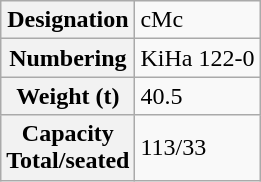<table class="wikitable">
<tr>
<th>Designation</th>
<td>cMc</td>
</tr>
<tr>
<th>Numbering</th>
<td>KiHa 122-0</td>
</tr>
<tr>
<th>Weight (t)</th>
<td>40.5</td>
</tr>
<tr>
<th>Capacity<br>Total/seated</th>
<td>113/33</td>
</tr>
</table>
